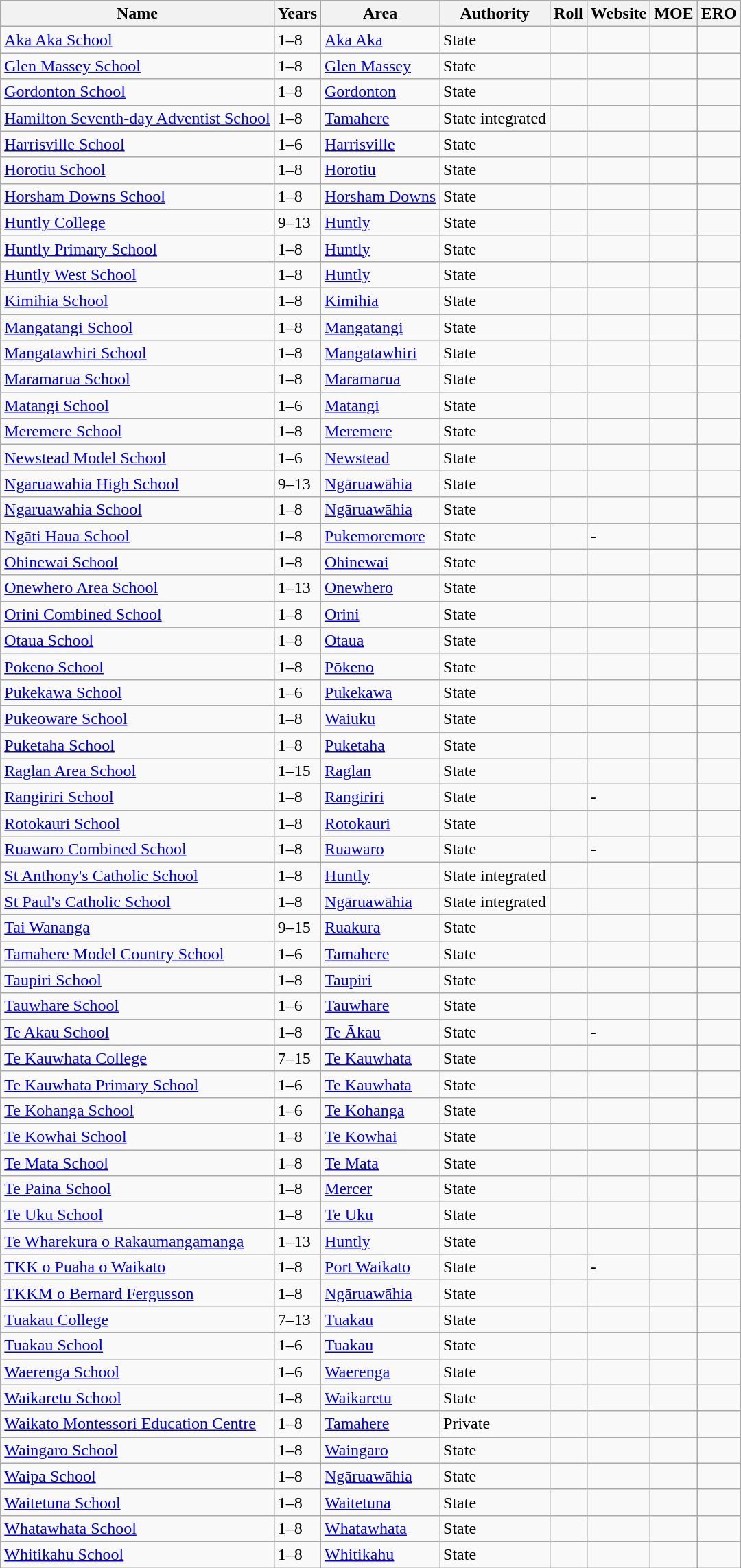<table class="wikitable sortable">
<tr>
<th>Name</th>
<th>Years</th>
<th>Area</th>
<th>Authority</th>
<th>Roll</th>
<th>Website</th>
<th>MOE</th>
<th>ERO</th>
</tr>
<tr>
<td><a href='#'>Aka Aka School</a></td>
<td>1–8</td>
<td><a href='#'>Aka Aka</a></td>
<td>State</td>
<td></td>
<td></td>
<td></td>
<td></td>
</tr>
<tr>
<td><a href='#'>Glen Massey School</a></td>
<td>1–8</td>
<td><a href='#'>Glen Massey</a></td>
<td>State</td>
<td></td>
<td></td>
<td></td>
<td></td>
</tr>
<tr>
<td><a href='#'>Gordonton School</a></td>
<td>1–8</td>
<td><a href='#'>Gordonton</a></td>
<td>State</td>
<td></td>
<td></td>
<td></td>
<td></td>
</tr>
<tr>
<td><a href='#'>Hamilton Seventh-day Adventist School</a></td>
<td>1–8</td>
<td><a href='#'>Tamahere</a></td>
<td>State integrated</td>
<td></td>
<td></td>
<td></td>
<td></td>
</tr>
<tr>
<td><a href='#'>Harrisville School</a></td>
<td>1–6</td>
<td><a href='#'>Harrisville</a></td>
<td>State</td>
<td></td>
<td></td>
<td></td>
<td></td>
</tr>
<tr>
<td><a href='#'>Horotiu School</a></td>
<td>1–8</td>
<td><a href='#'>Horotiu</a></td>
<td>State</td>
<td></td>
<td></td>
<td></td>
<td></td>
</tr>
<tr>
<td><a href='#'>Horsham Downs School</a></td>
<td>1–8</td>
<td><a href='#'>Horsham Downs</a></td>
<td>State</td>
<td></td>
<td></td>
<td></td>
<td></td>
</tr>
<tr>
<td><a href='#'>Huntly College</a></td>
<td>9–13</td>
<td><a href='#'>Huntly</a></td>
<td>State</td>
<td></td>
<td></td>
<td></td>
<td></td>
</tr>
<tr>
<td><a href='#'>Huntly Primary School</a></td>
<td>1–8</td>
<td><a href='#'>Huntly</a></td>
<td>State</td>
<td></td>
<td></td>
<td></td>
<td></td>
</tr>
<tr>
<td><a href='#'>Huntly West School</a></td>
<td>1–8</td>
<td><a href='#'>Huntly</a></td>
<td>State</td>
<td></td>
<td></td>
<td></td>
<td></td>
</tr>
<tr>
<td><a href='#'>Kimihia School</a></td>
<td>1–8</td>
<td><a href='#'>Kimihia</a></td>
<td>State</td>
<td></td>
<td></td>
<td></td>
<td></td>
</tr>
<tr>
<td><a href='#'>Mangatangi School</a></td>
<td>1–8</td>
<td><a href='#'>Mangatangi</a></td>
<td>State</td>
<td></td>
<td></td>
<td></td>
<td></td>
</tr>
<tr>
<td><a href='#'>Mangatawhiri School</a></td>
<td>1–8</td>
<td><a href='#'>Mangatawhiri</a></td>
<td>State</td>
<td></td>
<td></td>
<td></td>
<td></td>
</tr>
<tr>
<td><a href='#'>Maramarua School</a></td>
<td>1–8</td>
<td><a href='#'>Maramarua</a></td>
<td>State</td>
<td></td>
<td></td>
<td></td>
<td></td>
</tr>
<tr>
<td><a href='#'>Matangi School</a></td>
<td>1–6</td>
<td><a href='#'>Matangi</a></td>
<td>State</td>
<td></td>
<td></td>
<td></td>
<td></td>
</tr>
<tr>
<td><a href='#'>Meremere School</a></td>
<td>1–8</td>
<td><a href='#'>Meremere</a></td>
<td>State</td>
<td></td>
<td></td>
<td></td>
<td></td>
</tr>
<tr>
<td><a href='#'>Newstead Model School</a></td>
<td>1–6</td>
<td><a href='#'>Newstead</a></td>
<td>State</td>
<td></td>
<td></td>
<td></td>
<td></td>
</tr>
<tr>
<td><a href='#'>Ngaruawahia High School</a></td>
<td>9–13</td>
<td><a href='#'>Ngāruawāhia</a></td>
<td>State</td>
<td></td>
<td></td>
<td></td>
<td></td>
</tr>
<tr>
<td><a href='#'>Ngaruawahia School</a></td>
<td>1–8</td>
<td><a href='#'>Ngāruawāhia</a></td>
<td>State</td>
<td></td>
<td></td>
<td></td>
<td></td>
</tr>
<tr>
<td><a href='#'>Ngāti Haua School</a></td>
<td>1–8</td>
<td><a href='#'>Pukemoremore</a></td>
<td>State</td>
<td></td>
<td>-</td>
<td></td>
<td></td>
</tr>
<tr>
<td><a href='#'>Ohinewai School</a></td>
<td>1–8</td>
<td><a href='#'>Ohinewai</a></td>
<td>State</td>
<td></td>
<td></td>
<td></td>
<td></td>
</tr>
<tr>
<td><a href='#'>Onewhero Area School</a></td>
<td>1–13</td>
<td><a href='#'>Onewhero</a></td>
<td>State</td>
<td></td>
<td></td>
<td></td>
<td></td>
</tr>
<tr>
<td><a href='#'>Orini Combined School</a></td>
<td>1–8</td>
<td><a href='#'>Orini</a></td>
<td>State</td>
<td></td>
<td></td>
<td></td>
<td></td>
</tr>
<tr>
<td><a href='#'>Otaua School</a></td>
<td>1–8</td>
<td><a href='#'>Otaua</a></td>
<td>State</td>
<td></td>
<td></td>
<td></td>
<td></td>
</tr>
<tr>
<td><a href='#'>Pokeno School</a></td>
<td>1–8</td>
<td><a href='#'>Pōkeno</a></td>
<td>State</td>
<td></td>
<td></td>
<td></td>
<td></td>
</tr>
<tr>
<td><a href='#'>Pukekawa School</a></td>
<td>1–6</td>
<td><a href='#'>Pukekawa</a></td>
<td>State</td>
<td></td>
<td></td>
<td></td>
<td></td>
</tr>
<tr>
<td><a href='#'>Pukeoware School</a></td>
<td>1–8</td>
<td><a href='#'>Waiuku</a></td>
<td>State</td>
<td></td>
<td></td>
<td></td>
<td></td>
</tr>
<tr>
<td><a href='#'>Puketaha School</a></td>
<td>1–8</td>
<td><a href='#'>Puketaha</a></td>
<td>State</td>
<td></td>
<td></td>
<td></td>
<td></td>
</tr>
<tr>
<td><a href='#'>Raglan Area School</a></td>
<td>1–15</td>
<td><a href='#'>Raglan</a></td>
<td>State</td>
<td></td>
<td></td>
<td></td>
<td></td>
</tr>
<tr>
<td><a href='#'>Rangiriri School</a></td>
<td>1–8</td>
<td><a href='#'>Rangiriri</a></td>
<td>State</td>
<td></td>
<td>-</td>
<td></td>
<td></td>
</tr>
<tr>
<td><a href='#'>Rotokauri School</a></td>
<td>1–8</td>
<td><a href='#'>Rotokauri</a></td>
<td>State</td>
<td></td>
<td></td>
<td></td>
<td></td>
</tr>
<tr>
<td><a href='#'>Ruawaro Combined School</a></td>
<td>1–8</td>
<td><a href='#'>Ruawaro</a></td>
<td>State</td>
<td></td>
<td>-</td>
<td></td>
<td></td>
</tr>
<tr>
<td><a href='#'>St Anthony's Catholic School</a></td>
<td>1–8</td>
<td><a href='#'>Huntly</a></td>
<td>State integrated</td>
<td></td>
<td></td>
<td></td>
<td></td>
</tr>
<tr>
<td><a href='#'>St Paul's Catholic School</a></td>
<td>1–8</td>
<td><a href='#'>Ngāruawāhia</a></td>
<td>State integrated</td>
<td></td>
<td></td>
<td></td>
<td></td>
</tr>
<tr>
<td><a href='#'>Tai Wananga</a></td>
<td>9–15</td>
<td><a href='#'>Ruakura</a></td>
<td>State</td>
<td></td>
<td></td>
<td></td>
<td></td>
</tr>
<tr>
<td><a href='#'>Tamahere Model Country School</a></td>
<td>1–6</td>
<td><a href='#'>Tamahere</a></td>
<td>State</td>
<td></td>
<td></td>
<td></td>
<td></td>
</tr>
<tr>
<td><a href='#'>Taupiri School</a></td>
<td>1–8</td>
<td><a href='#'>Taupiri</a></td>
<td>State</td>
<td></td>
<td></td>
<td></td>
<td></td>
</tr>
<tr>
<td><a href='#'>Tauwhare School</a></td>
<td>1–6</td>
<td><a href='#'>Tauwhare</a></td>
<td>State</td>
<td></td>
<td></td>
<td></td>
<td></td>
</tr>
<tr>
<td><a href='#'>Te Akau School</a></td>
<td>1–8</td>
<td><a href='#'>Te Ākau</a></td>
<td>State</td>
<td></td>
<td>-</td>
<td></td>
<td></td>
</tr>
<tr>
<td><a href='#'>Te Kauwhata College</a></td>
<td>7–15</td>
<td><a href='#'>Te Kauwhata</a></td>
<td>State</td>
<td></td>
<td></td>
<td></td>
<td></td>
</tr>
<tr>
<td><a href='#'>Te Kauwhata Primary School</a></td>
<td>1–6</td>
<td><a href='#'>Te Kauwhata</a></td>
<td>State</td>
<td></td>
<td></td>
<td></td>
<td></td>
</tr>
<tr>
<td><a href='#'>Te Kohanga School</a></td>
<td>1–6</td>
<td><a href='#'>Te Kohanga</a></td>
<td>State</td>
<td></td>
<td></td>
<td></td>
<td></td>
</tr>
<tr>
<td><a href='#'>Te Kowhai School</a></td>
<td>1–8</td>
<td><a href='#'>Te Kowhai</a></td>
<td>State</td>
<td></td>
<td></td>
<td></td>
<td></td>
</tr>
<tr>
<td><a href='#'>Te Mata School</a></td>
<td>1–8</td>
<td><a href='#'>Te Mata</a></td>
<td>State</td>
<td></td>
<td></td>
<td></td>
<td></td>
</tr>
<tr>
<td><a href='#'>Te Paina School</a></td>
<td>1–8</td>
<td><a href='#'>Mercer</a></td>
<td>State</td>
<td></td>
<td></td>
<td></td>
<td></td>
</tr>
<tr>
<td><a href='#'>Te Uku School</a></td>
<td>1–8</td>
<td><a href='#'>Te Uku</a></td>
<td>State</td>
<td></td>
<td></td>
<td></td>
<td></td>
</tr>
<tr>
<td><a href='#'>Te Wharekura o Rakaumangamanga</a></td>
<td>1–13</td>
<td><a href='#'>Huntly</a></td>
<td>State</td>
<td></td>
<td></td>
<td></td>
<td></td>
</tr>
<tr>
<td><a href='#'>TKK o Puaha o Waikato</a></td>
<td>1–8</td>
<td><a href='#'>Port Waikato</a></td>
<td>State</td>
<td></td>
<td>-</td>
<td></td>
<td></td>
</tr>
<tr>
<td><a href='#'>TKKM o Bernard Fergusson</a></td>
<td>1–8</td>
<td><a href='#'>Ngāruawāhia</a></td>
<td>State</td>
<td></td>
<td></td>
<td></td>
<td></td>
</tr>
<tr>
<td><a href='#'>Tuakau College</a></td>
<td>7–13</td>
<td><a href='#'>Tuakau</a></td>
<td>State</td>
<td></td>
<td></td>
<td></td>
<td></td>
</tr>
<tr>
<td><a href='#'>Tuakau School</a></td>
<td>1–6</td>
<td><a href='#'>Tuakau</a></td>
<td>State</td>
<td></td>
<td></td>
<td></td>
<td></td>
</tr>
<tr>
<td><a href='#'>Waerenga School</a></td>
<td>1–6</td>
<td><a href='#'>Waerenga</a></td>
<td>State</td>
<td></td>
<td></td>
<td></td>
<td></td>
</tr>
<tr>
<td><a href='#'>Waikaretu School</a></td>
<td>1–8</td>
<td><a href='#'>Waikaretu</a></td>
<td>State</td>
<td></td>
<td></td>
<td></td>
<td></td>
</tr>
<tr>
<td><a href='#'>Waikato Montessori Education Centre</a></td>
<td>1–8</td>
<td><a href='#'>Tamahere</a></td>
<td>Private</td>
<td></td>
<td></td>
<td></td>
<td></td>
</tr>
<tr>
<td><a href='#'>Waingaro School</a></td>
<td>1–8</td>
<td><a href='#'>Waingaro</a></td>
<td>State</td>
<td></td>
<td></td>
<td></td>
<td></td>
</tr>
<tr>
<td><a href='#'>Waipa School</a></td>
<td>1–8</td>
<td><a href='#'>Ngāruawāhia</a></td>
<td>State</td>
<td></td>
<td></td>
<td></td>
<td></td>
</tr>
<tr>
<td><a href='#'>Waitetuna School</a></td>
<td>1–8</td>
<td><a href='#'>Waitetuna</a></td>
<td>State</td>
<td></td>
<td></td>
<td></td>
<td></td>
</tr>
<tr>
<td><a href='#'>Whatawhata School</a></td>
<td>1–8</td>
<td><a href='#'>Whatawhata</a></td>
<td>State</td>
<td></td>
<td></td>
<td></td>
<td></td>
</tr>
<tr>
<td><a href='#'>Whitikahu School</a></td>
<td>1–8</td>
<td><a href='#'>Whitikahu</a></td>
<td>State</td>
<td></td>
<td></td>
<td></td>
<td></td>
</tr>
</table>
